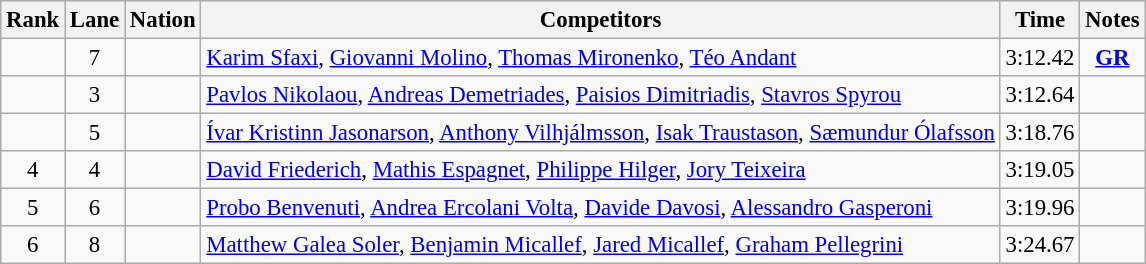<table class="wikitable sortable" style="text-align:center; font-size:95%">
<tr>
<th>Rank</th>
<th>Lane</th>
<th>Nation</th>
<th>Competitors</th>
<th>Time</th>
<th>Notes</th>
</tr>
<tr>
<td></td>
<td>7</td>
<td align=left></td>
<td align=left><a href='#'>Karim Sfaxi</a>, <a href='#'>Giovanni Molino</a>, <a href='#'>Thomas Mironenko</a>, <a href='#'>Téo Andant</a></td>
<td>3:12.42</td>
<td><strong><a href='#'>GR</a></strong></td>
</tr>
<tr>
<td></td>
<td>3</td>
<td align=left></td>
<td align=left><a href='#'>Pavlos Nikolaou</a>, <a href='#'>Andreas Demetriades</a>, <a href='#'>Paisios Dimitriadis</a>, <a href='#'>Stavros Spyrou</a></td>
<td>3:12.64</td>
<td></td>
</tr>
<tr>
<td></td>
<td>5</td>
<td align=left></td>
<td align=left><a href='#'>Ívar Kristinn Jasonarson</a>, <a href='#'>Anthony Vilhjálmsson</a>, <a href='#'>Isak Traustason</a>, <a href='#'>Sæmundur Ólafsson</a></td>
<td>3:18.76</td>
<td></td>
</tr>
<tr>
<td>4</td>
<td>4</td>
<td align=left></td>
<td align=left><a href='#'>David Friederich</a>, <a href='#'>Mathis Espagnet</a>, <a href='#'>Philippe Hilger</a>, <a href='#'>Jory Teixeira</a></td>
<td>3:19.05</td>
<td></td>
</tr>
<tr>
<td>5</td>
<td>6</td>
<td align=left></td>
<td align=left><a href='#'>Probo Benvenuti</a>, <a href='#'>Andrea Ercolani Volta</a>, <a href='#'>Davide Davosi</a>, <a href='#'>Alessandro Gasperoni</a></td>
<td>3:19.96</td>
<td></td>
</tr>
<tr>
<td>6</td>
<td>8</td>
<td align=left></td>
<td align=left><a href='#'>Matthew Galea Soler</a>, <a href='#'>Benjamin Micallef</a>, <a href='#'>Jared Micallef</a>, <a href='#'>Graham Pellegrini</a></td>
<td>3:24.67</td>
<td></td>
</tr>
</table>
